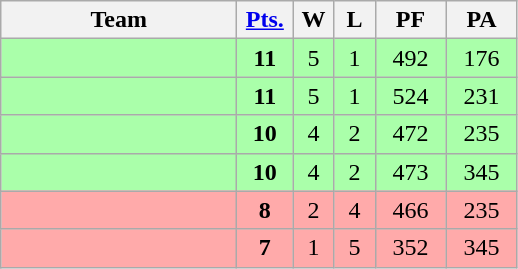<table class=wikitable>
<tr align=center>
<th width=150px>Team</th>
<th width=30px><a href='#'>Pts.</a></th>
<th width=20px>W</th>
<th width=20px>L</th>
<th width=40px>PF</th>
<th width=40px>PA</th>
</tr>
<tr align=center bgcolor=#aaffaa>
<td align=left></td>
<td><strong>11</strong></td>
<td>5</td>
<td>1</td>
<td>492</td>
<td>176</td>
</tr>
<tr align=center bgcolor=#aaffaa>
<td align=left></td>
<td><strong>11</strong></td>
<td>5</td>
<td>1</td>
<td>524</td>
<td>231</td>
</tr>
<tr align=center bgcolor=#aaffaa>
<td align=left></td>
<td><strong>10</strong></td>
<td>4</td>
<td>2</td>
<td>472</td>
<td>235</td>
</tr>
<tr align=center bgcolor=#aaffaa>
<td align=left></td>
<td><strong>10</strong></td>
<td>4</td>
<td>2</td>
<td>473</td>
<td>345</td>
</tr>
<tr align=center bgcolor=#ffaaaa>
<td align=left></td>
<td><strong>8</strong></td>
<td>2</td>
<td>4</td>
<td>466</td>
<td>235</td>
</tr>
<tr align=center bgcolor=#ffaaaa>
<td align=left></td>
<td><strong>7</strong></td>
<td>1</td>
<td>5</td>
<td>352</td>
<td>345</td>
</tr>
</table>
